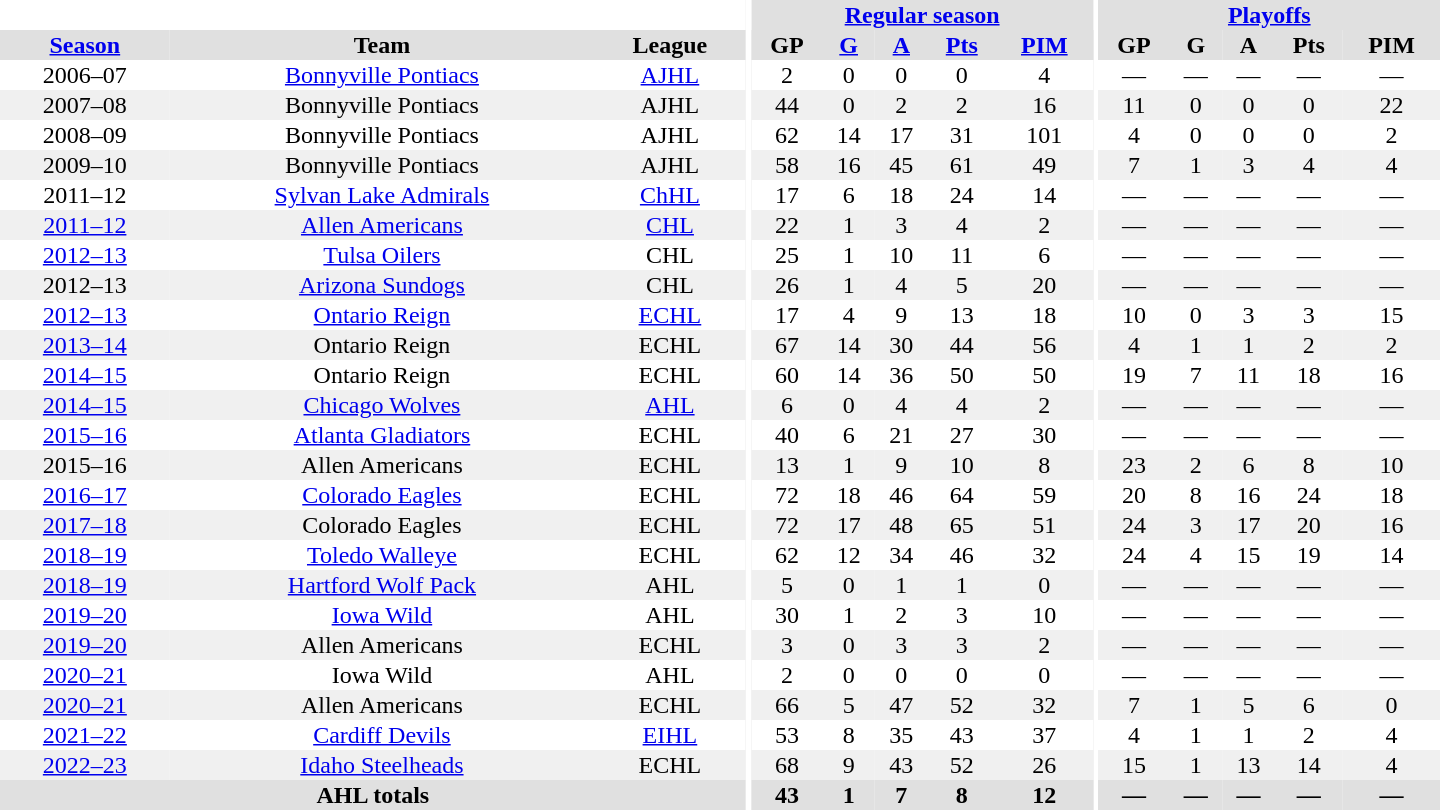<table border="0" cellpadding="1" cellspacing="0" style="text-align:center; width:60em">
<tr bgcolor="#e0e0e0">
<th colspan="3" bgcolor="#ffffff"></th>
<th rowspan="99" bgcolor="#ffffff"></th>
<th colspan="5"><a href='#'>Regular season</a></th>
<th rowspan="99" bgcolor="#ffffff"></th>
<th colspan="5"><a href='#'>Playoffs</a></th>
</tr>
<tr bgcolor="#e0e0e0">
<th><a href='#'>Season</a></th>
<th>Team</th>
<th>League</th>
<th>GP</th>
<th><a href='#'>G</a></th>
<th><a href='#'>A</a></th>
<th><a href='#'>Pts</a></th>
<th><a href='#'>PIM</a></th>
<th>GP</th>
<th>G</th>
<th>A</th>
<th>Pts</th>
<th>PIM</th>
</tr>
<tr>
<td>2006–07</td>
<td><a href='#'>Bonnyville Pontiacs</a></td>
<td><a href='#'>AJHL</a></td>
<td>2</td>
<td>0</td>
<td>0</td>
<td>0</td>
<td>4</td>
<td>—</td>
<td>—</td>
<td>—</td>
<td>—</td>
<td>—</td>
</tr>
<tr bgcolor="#f0f0f0">
<td>2007–08</td>
<td>Bonnyville Pontiacs</td>
<td>AJHL</td>
<td>44</td>
<td>0</td>
<td>2</td>
<td>2</td>
<td>16</td>
<td>11</td>
<td>0</td>
<td>0</td>
<td>0</td>
<td>22</td>
</tr>
<tr>
<td>2008–09</td>
<td>Bonnyville Pontiacs</td>
<td>AJHL</td>
<td>62</td>
<td>14</td>
<td>17</td>
<td>31</td>
<td>101</td>
<td>4</td>
<td>0</td>
<td>0</td>
<td>0</td>
<td>2</td>
</tr>
<tr bgcolor="#f0f0f0">
<td>2009–10</td>
<td>Bonnyville Pontiacs</td>
<td>AJHL</td>
<td>58</td>
<td>16</td>
<td>45</td>
<td>61</td>
<td>49</td>
<td>7</td>
<td>1</td>
<td>3</td>
<td>4</td>
<td>4</td>
</tr>
<tr>
<td>2011–12</td>
<td><a href='#'>Sylvan Lake Admirals</a></td>
<td><a href='#'>ChHL</a></td>
<td>17</td>
<td>6</td>
<td>18</td>
<td>24</td>
<td>14</td>
<td>—</td>
<td>—</td>
<td>—</td>
<td>—</td>
<td>—</td>
</tr>
<tr bgcolor="#f0f0f0">
<td><a href='#'>2011–12</a></td>
<td><a href='#'>Allen Americans</a></td>
<td><a href='#'>CHL</a></td>
<td>22</td>
<td>1</td>
<td>3</td>
<td>4</td>
<td>2</td>
<td>—</td>
<td>—</td>
<td>—</td>
<td>—</td>
<td>—</td>
</tr>
<tr>
<td><a href='#'>2012–13</a></td>
<td><a href='#'>Tulsa Oilers</a></td>
<td>CHL</td>
<td>25</td>
<td>1</td>
<td>10</td>
<td>11</td>
<td>6</td>
<td>—</td>
<td>—</td>
<td>—</td>
<td>—</td>
<td>—</td>
</tr>
<tr bgcolor="#f0f0f0">
<td>2012–13</td>
<td><a href='#'>Arizona Sundogs</a></td>
<td>CHL</td>
<td>26</td>
<td>1</td>
<td>4</td>
<td>5</td>
<td>20</td>
<td>—</td>
<td>—</td>
<td>—</td>
<td>—</td>
<td>—</td>
</tr>
<tr>
<td><a href='#'>2012–13</a></td>
<td><a href='#'>Ontario Reign</a></td>
<td><a href='#'>ECHL</a></td>
<td>17</td>
<td>4</td>
<td>9</td>
<td>13</td>
<td>18</td>
<td>10</td>
<td>0</td>
<td>3</td>
<td>3</td>
<td>15</td>
</tr>
<tr bgcolor="#f0f0f0">
<td><a href='#'>2013–14</a></td>
<td>Ontario Reign</td>
<td>ECHL</td>
<td>67</td>
<td>14</td>
<td>30</td>
<td>44</td>
<td>56</td>
<td>4</td>
<td>1</td>
<td>1</td>
<td>2</td>
<td>2</td>
</tr>
<tr>
<td><a href='#'>2014–15</a></td>
<td>Ontario Reign</td>
<td>ECHL</td>
<td>60</td>
<td>14</td>
<td>36</td>
<td>50</td>
<td>50</td>
<td>19</td>
<td>7</td>
<td>11</td>
<td>18</td>
<td>16</td>
</tr>
<tr bgcolor="#f0f0f0">
<td><a href='#'>2014–15</a></td>
<td><a href='#'>Chicago Wolves</a></td>
<td><a href='#'>AHL</a></td>
<td>6</td>
<td>0</td>
<td>4</td>
<td>4</td>
<td>2</td>
<td>—</td>
<td>—</td>
<td>—</td>
<td>—</td>
<td>—</td>
</tr>
<tr>
<td><a href='#'>2015–16</a></td>
<td><a href='#'>Atlanta Gladiators</a></td>
<td>ECHL</td>
<td>40</td>
<td>6</td>
<td>21</td>
<td>27</td>
<td>30</td>
<td>—</td>
<td>—</td>
<td>—</td>
<td>—</td>
<td>—</td>
</tr>
<tr bgcolor="#f0f0f0">
<td>2015–16</td>
<td>Allen Americans</td>
<td>ECHL</td>
<td>13</td>
<td>1</td>
<td>9</td>
<td>10</td>
<td>8</td>
<td>23</td>
<td>2</td>
<td>6</td>
<td>8</td>
<td>10</td>
</tr>
<tr>
<td><a href='#'>2016–17</a></td>
<td><a href='#'>Colorado Eagles</a></td>
<td>ECHL</td>
<td>72</td>
<td>18</td>
<td>46</td>
<td>64</td>
<td>59</td>
<td>20</td>
<td>8</td>
<td>16</td>
<td>24</td>
<td>18</td>
</tr>
<tr bgcolor="#f0f0f0">
<td><a href='#'>2017–18</a></td>
<td>Colorado Eagles</td>
<td>ECHL</td>
<td>72</td>
<td>17</td>
<td>48</td>
<td>65</td>
<td>51</td>
<td>24</td>
<td>3</td>
<td>17</td>
<td>20</td>
<td>16</td>
</tr>
<tr>
<td><a href='#'>2018–19</a></td>
<td><a href='#'>Toledo Walleye</a></td>
<td>ECHL</td>
<td>62</td>
<td>12</td>
<td>34</td>
<td>46</td>
<td>32</td>
<td>24</td>
<td>4</td>
<td>15</td>
<td>19</td>
<td>14</td>
</tr>
<tr bgcolor="#f0f0f0">
<td><a href='#'>2018–19</a></td>
<td><a href='#'>Hartford Wolf Pack</a></td>
<td>AHL</td>
<td>5</td>
<td>0</td>
<td>1</td>
<td>1</td>
<td>0</td>
<td>—</td>
<td>—</td>
<td>—</td>
<td>—</td>
<td>—</td>
</tr>
<tr ALIGN="center">
<td><a href='#'>2019–20</a></td>
<td><a href='#'>Iowa Wild</a></td>
<td>AHL</td>
<td>30</td>
<td>1</td>
<td>2</td>
<td>3</td>
<td>10</td>
<td>—</td>
<td>—</td>
<td>—</td>
<td>—</td>
<td>—</td>
</tr>
<tr ALIGN="center" bgcolor="#f0f0f0">
<td><a href='#'>2019–20</a></td>
<td>Allen Americans</td>
<td>ECHL</td>
<td>3</td>
<td>0</td>
<td>3</td>
<td>3</td>
<td>2</td>
<td>—</td>
<td>—</td>
<td>—</td>
<td>—</td>
<td>—</td>
</tr>
<tr>
</tr>
<tr ALIGN="center">
<td><a href='#'>2020–21</a></td>
<td>Iowa Wild</td>
<td>AHL</td>
<td>2</td>
<td>0</td>
<td>0</td>
<td>0</td>
<td>0</td>
<td>—</td>
<td>—</td>
<td>—</td>
<td>—</td>
<td>—</td>
</tr>
<tr>
</tr>
<tr ALIGN="center" bgcolor="#f0f0f0">
<td><a href='#'>2020–21</a></td>
<td>Allen Americans</td>
<td>ECHL</td>
<td>66</td>
<td>5</td>
<td>47</td>
<td>52</td>
<td>32</td>
<td>7</td>
<td>1</td>
<td>5</td>
<td>6</td>
<td>0</td>
</tr>
<tr>
</tr>
<tr ALIGN="center">
<td><a href='#'>2021–22</a></td>
<td><a href='#'>Cardiff Devils</a></td>
<td><a href='#'>EIHL</a></td>
<td>53</td>
<td>8</td>
<td>35</td>
<td>43</td>
<td>37</td>
<td>4</td>
<td>1</td>
<td>1</td>
<td>2</td>
<td>4</td>
</tr>
<tr ALIGN="center" bgcolor="#f0f0f0">
<td><a href='#'>2022–23</a></td>
<td><a href='#'>Idaho Steelheads</a></td>
<td>ECHL</td>
<td>68</td>
<td>9</td>
<td>43</td>
<td>52</td>
<td>26</td>
<td>15</td>
<td>1</td>
<td>13</td>
<td>14</td>
<td>4</td>
</tr>
<tr bgcolor="#e0e0e0">
<th colspan="3">AHL totals</th>
<th>43</th>
<th>1</th>
<th>7</th>
<th>8</th>
<th>12</th>
<th>—</th>
<th>—</th>
<th>—</th>
<th>—</th>
<th>—</th>
</tr>
</table>
